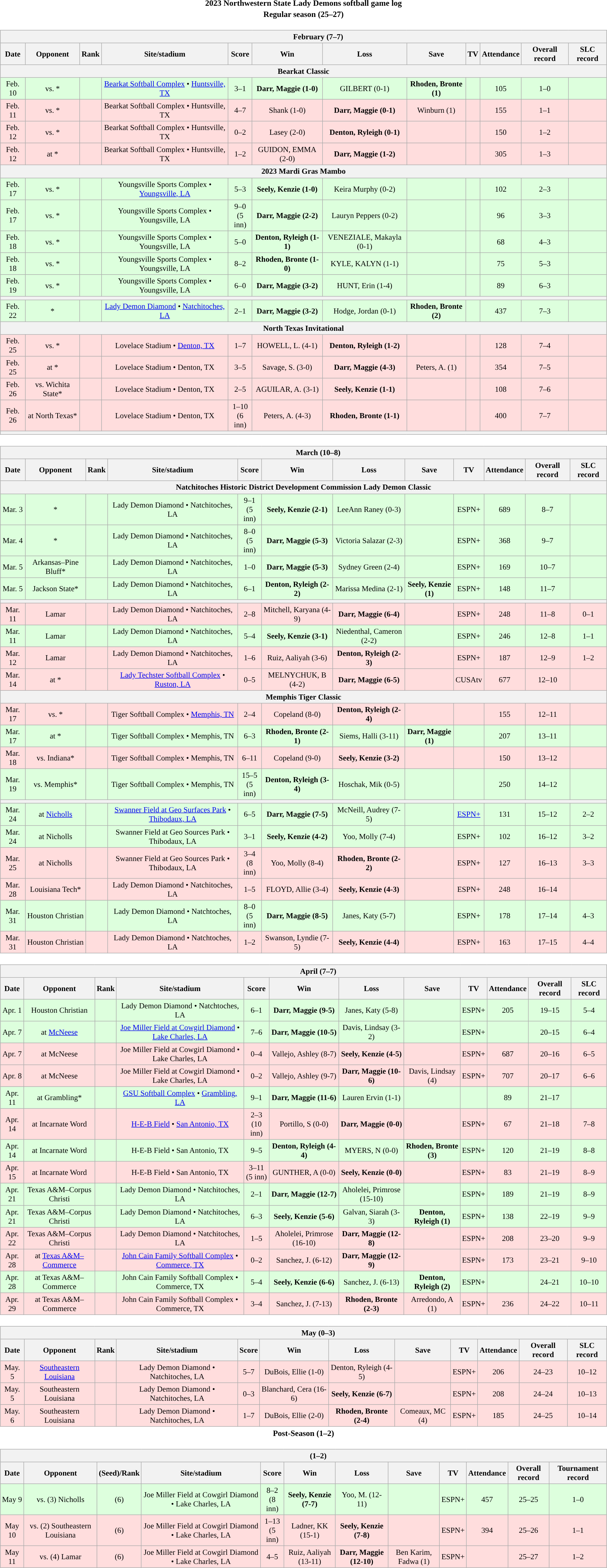<table class="toccolours" width=95% style="clear:both; margin:1.5em auto; text-align:center;">
<tr>
<th colspan=2>2023 Northwestern State Lady Demons softball game log</th>
</tr>
<tr>
<th colspan=2>Regular season (25–27)</th>
</tr>
<tr valign="top">
<td><br><table class="wikitable collapsible collapsed" style="margin:auto; width:100%; text-align:center; font-size:95%">
<tr>
<th colspan=12 style="padding-left:4em;">February (7–7)</th>
</tr>
<tr>
<th>Date</th>
<th>Opponent</th>
<th>Rank</th>
<th>Site/stadium</th>
<th>Score</th>
<th>Win</th>
<th>Loss</th>
<th>Save</th>
<th>TV</th>
<th>Attendance</th>
<th>Overall record</th>
<th>SLC record</th>
</tr>
<tr>
<th colspan=12>Bearkat Classic</th>
</tr>
<tr align="center" bgcolor=#ddffdd>
<td>Feb. 10</td>
<td>vs. *</td>
<td></td>
<td><a href='#'>Bearkat Softball Complex</a> • <a href='#'>Huntsville, TX</a></td>
<td>3–1</td>
<td><strong>Darr, Maggie (1-0)</strong></td>
<td>GILBERT (0-1)</td>
<td><strong>Rhoden, Bronte (1)</strong></td>
<td></td>
<td>105</td>
<td>1–0</td>
<td></td>
</tr>
<tr align="center" bgcolor=#ffdddd>
<td>Feb. 11</td>
<td>vs. *</td>
<td></td>
<td>Bearkat Softball Complex • Huntsville, TX</td>
<td>4–7</td>
<td>Shank (1-0)</td>
<td><strong>Darr, Maggie (0-1)</strong></td>
<td>Winburn (1)</td>
<td></td>
<td>155</td>
<td>1–1</td>
<td></td>
</tr>
<tr align="center" bgcolor=#ffdddd>
<td>Feb. 12</td>
<td>vs. *</td>
<td></td>
<td>Bearkat Softball Complex • Huntsville, TX</td>
<td>0–2</td>
<td>Lasey (2-0)</td>
<td><strong>Denton, Ryleigh (0-1)</strong></td>
<td></td>
<td></td>
<td>150</td>
<td>1–2</td>
<td></td>
</tr>
<tr align="center" bgcolor=#ffdddd>
<td>Feb. 12</td>
<td>at *</td>
<td></td>
<td>Bearkat Softball Complex • Huntsville, TX</td>
<td>1–2</td>
<td>GUIDON, EMMA (2-0)</td>
<td><strong>Darr, Maggie (1-2)</strong></td>
<td></td>
<td></td>
<td>305</td>
<td>1–3</td>
<td></td>
</tr>
<tr>
<th colspan=12>2023 Mardi Gras Mambo</th>
</tr>
<tr align="center" bgcolor=#ddffdd>
<td>Feb. 17</td>
<td>vs. *</td>
<td></td>
<td>Youngsville Sports Complex • <a href='#'>Youngsville, LA</a></td>
<td>5–3</td>
<td><strong>Seely, Kenzie (1-0)</strong></td>
<td>Keira Murphy (0-2)</td>
<td></td>
<td></td>
<td>102</td>
<td>2–3</td>
<td></td>
</tr>
<tr align="center" bgcolor=#ddffdd>
<td>Feb. 17</td>
<td>vs. *</td>
<td></td>
<td>Youngsville Sports Complex • Youngsville, LA</td>
<td>9–0<br>(5 inn)</td>
<td><strong>Darr, Maggie (2-2)</strong></td>
<td>Lauryn Peppers (0-2)</td>
<td></td>
<td></td>
<td>96</td>
<td>3–3</td>
<td></td>
</tr>
<tr align="center" bgcolor=#ddffdd>
<td>Feb. 18</td>
<td>vs. *</td>
<td></td>
<td>Youngsville Sports Complex • Youngsville, LA</td>
<td>5–0</td>
<td><strong>Denton, Ryleigh (1-1)</strong></td>
<td>VENEZIALE, Makayla (0-1)</td>
<td></td>
<td></td>
<td>68</td>
<td>4–3</td>
<td></td>
</tr>
<tr align="center" bgcolor=#ddffdd>
<td>Feb. 18</td>
<td>vs. *</td>
<td></td>
<td>Youngsville Sports Complex • Youngsville, LA</td>
<td>8–2</td>
<td><strong>Rhoden, Bronte (1-0)</strong></td>
<td>KYLE, KALYN (1-1)</td>
<td></td>
<td></td>
<td>75</td>
<td>5–3</td>
<td></td>
</tr>
<tr align="center" bgcolor=#ddffdd>
<td>Feb. 19</td>
<td>vs. *</td>
<td></td>
<td>Youngsville Sports Complex • Youngsville, LA</td>
<td>6–0</td>
<td><strong>Darr, Maggie (3-2)</strong></td>
<td>HUNT, Erin (1-4)</td>
<td></td>
<td></td>
<td>89</td>
<td>6–3</td>
<td></td>
</tr>
<tr>
<th colspan=12></th>
</tr>
<tr align="center" bgcolor=#ddffdd>
<td>Feb. 22</td>
<td>*</td>
<td></td>
<td><a href='#'>Lady Demon Diamond</a> • <a href='#'>Natchitoches, LA</a></td>
<td>2–1</td>
<td><strong>Darr, Maggie (3-2)</strong></td>
<td>Hodge, Jordan (0-1)</td>
<td><strong>Rhoden, Bronte (2)</strong></td>
<td></td>
<td>437</td>
<td>7–3</td>
<td></td>
</tr>
<tr>
<th colspan=12>North Texas Invitational</th>
</tr>
<tr align="center" bgcolor=#ffdddd>
<td>Feb. 25</td>
<td>vs. *</td>
<td></td>
<td>Lovelace Stadium • <a href='#'>Denton, TX</a></td>
<td>1–7</td>
<td>HOWELL, L. (4-1)</td>
<td><strong>Denton, Ryleigh (1-2)</strong></td>
<td></td>
<td></td>
<td>128</td>
<td>7–4</td>
<td></td>
</tr>
<tr align="center" bgcolor=#ffdddd>
<td>Feb. 25</td>
<td>at *</td>
<td></td>
<td>Lovelace Stadium • Denton, TX</td>
<td>3–5</td>
<td>Savage, S. (3-0)</td>
<td><strong>Darr, Maggie (4-3)</strong></td>
<td>Peters, A. (1)</td>
<td></td>
<td>354</td>
<td>7–5</td>
<td></td>
</tr>
<tr align="center" bgcolor=#ffdddd>
<td>Feb. 26</td>
<td>vs. Wichita State*</td>
<td></td>
<td>Lovelace Stadium • Denton, TX</td>
<td>2–5</td>
<td>AGUILAR, A. (3-1)</td>
<td><strong>Seely, Kenzie (1-1)</strong></td>
<td></td>
<td></td>
<td>108</td>
<td>7–6</td>
<td></td>
</tr>
<tr align="center" bgcolor=#ffdddd>
<td>Feb. 26</td>
<td>at North Texas*</td>
<td></td>
<td>Lovelace Stadium • Denton, TX</td>
<td>1–10<br>(6 inn)</td>
<td>Peters, A. (4-3)</td>
<td><strong>Rhoden, Bronte (1-1)</strong></td>
<td></td>
<td></td>
<td>400</td>
<td>7–7</td>
<td></td>
</tr>
<tr>
<th colspan=12></th>
</tr>
</table>
</td>
</tr>
<tr>
<td><br><table class="wikitable collapsible collapsed" style="margin:auto; width:100%; text-align:center; font-size:95%">
<tr>
<th colspan=12 style="padding-left:4em;">March (10–8)</th>
</tr>
<tr>
<th>Date</th>
<th>Opponent</th>
<th>Rank</th>
<th>Site/stadium</th>
<th>Score</th>
<th>Win</th>
<th>Loss</th>
<th>Save</th>
<th>TV</th>
<th>Attendance</th>
<th>Overall record</th>
<th>SLC record</th>
</tr>
<tr>
<th colspan=12>Natchitoches Historic District Development Commission Lady Demon Classic</th>
</tr>
<tr align="center" bgcolor=#ddffdd>
<td>Mar. 3</td>
<td>*</td>
<td></td>
<td>Lady Demon Diamond • Natchitoches, LA</td>
<td>9–1<br>(5 inn)</td>
<td><strong>Seely, Kenzie (2-1)</strong></td>
<td>LeeAnn Raney (0-3)</td>
<td></td>
<td>ESPN+</td>
<td>689</td>
<td>8–7</td>
<td></td>
</tr>
<tr align="center" bgcolor=#ddffdd>
<td>Mar. 4</td>
<td>*</td>
<td></td>
<td>Lady Demon Diamond • Natchitoches, LA</td>
<td>8–0<br>(5 inn)</td>
<td><strong>Darr, Maggie (5-3)</strong></td>
<td>Victoria Salazar (2-3)</td>
<td></td>
<td>ESPN+</td>
<td>368</td>
<td>9–7</td>
<td></td>
</tr>
<tr align="center" bgcolor=#ddffdd>
<td>Mar. 5</td>
<td>Arkansas–Pine Bluff*</td>
<td></td>
<td>Lady Demon Diamond • Natchitoches, LA</td>
<td>1–0</td>
<td><strong>Darr, Maggie (5-3)</strong></td>
<td>Sydney Green (2-4)</td>
<td></td>
<td>ESPN+</td>
<td>169</td>
<td>10–7</td>
<td></td>
</tr>
<tr align="center" bgcolor=#ddffdd>
<td>Mar. 5</td>
<td>Jackson State*</td>
<td></td>
<td>Lady Demon Diamond • Natchitoches, LA</td>
<td>6–1</td>
<td><strong>Denton, Ryleigh (2-2)</strong></td>
<td>Marissa Medina (2-1)</td>
<td><strong>Seely, Kenzie (1)</strong></td>
<td>ESPN+</td>
<td>148</td>
<td>11–7</td>
<td></td>
</tr>
<tr>
<th colspan=12></th>
</tr>
<tr align="center" bgcolor=#ffdddd>
<td>Mar. 11</td>
<td>Lamar</td>
<td></td>
<td>Lady Demon Diamond • Natchitoches, LA</td>
<td>2–8</td>
<td>Mitchell, Karyana (4-9)</td>
<td><strong>Darr, Maggie (6-4)</strong></td>
<td></td>
<td>ESPN+</td>
<td>248</td>
<td>11–8</td>
<td>0–1</td>
</tr>
<tr align="center" bgcolor=#ddffdd>
<td>Mar. 11</td>
<td>Lamar</td>
<td></td>
<td>Lady Demon Diamond • Natchitoches, LA</td>
<td>5–4</td>
<td><strong>Seely, Kenzie (3-1)</strong></td>
<td>Niedenthal, Cameron (2-2)</td>
<td></td>
<td>ESPN+</td>
<td>246</td>
<td>12–8</td>
<td>1–1</td>
</tr>
<tr align="center" bgcolor=#ffdddd>
<td>Mar. 12</td>
<td>Lamar</td>
<td></td>
<td>Lady Demon Diamond • Natchitoches, LA</td>
<td>1–6</td>
<td>Ruiz, Aaliyah (3-6)</td>
<td><strong>Denton, Ryleigh (2-3)</strong></td>
<td></td>
<td>ESPN+</td>
<td>187</td>
<td>12–9</td>
<td>1–2</td>
</tr>
<tr align="center" bgcolor=#ffdddd>
<td>Mar. 14</td>
<td>at *</td>
<td></td>
<td><a href='#'>Lady Techster Softball Complex</a> • <a href='#'>Ruston, LA</a></td>
<td>0–5</td>
<td>MELNYCHUK, B (4-2)</td>
<td><strong>Darr, Maggie (6-5)</strong></td>
<td></td>
<td>CUSAtv</td>
<td>677</td>
<td>12–10</td>
<td></td>
</tr>
<tr>
<th colspan=12>Memphis Tiger Classic</th>
</tr>
<tr align="center" bgcolor=#ffdddd>
<td>Mar. 17</td>
<td>vs. *</td>
<td></td>
<td>Tiger Softball Complex • <a href='#'>Memphis, TN</a></td>
<td>2–4</td>
<td>Copeland (8-0)</td>
<td><strong>Denton, Ryleigh (2-4)</strong></td>
<td></td>
<td></td>
<td>155</td>
<td>12–11</td>
<td></td>
</tr>
<tr align="center" bgcolor=#ddffdd>
<td>Mar. 17</td>
<td>at *</td>
<td></td>
<td>Tiger Softball Complex • Memphis, TN</td>
<td>6–3</td>
<td><strong>Rhoden, Bronte (2-1)</strong></td>
<td>Siems, Halli (3-11)</td>
<td><strong>Darr, Maggie (1)</strong></td>
<td></td>
<td>207</td>
<td>13–11</td>
<td></td>
</tr>
<tr align="center" bgcolor=#ffdddd>
<td>Mar. 18</td>
<td>vs. Indiana*</td>
<td></td>
<td>Tiger Softball Complex • Memphis, TN</td>
<td>6–11</td>
<td>Copeland (9-0)</td>
<td><strong>Seely, Kenzie (3-2)</strong></td>
<td></td>
<td></td>
<td>150</td>
<td>13–12</td>
<td></td>
</tr>
<tr align="center" bgcolor=#ddffdd>
<td>Mar. 19</td>
<td>vs. Memphis*</td>
<td></td>
<td>Tiger Softball Complex • Memphis, TN</td>
<td>15–5<br>(5 inn)</td>
<td><strong>Denton, Ryleigh (3-4)</strong></td>
<td>Hoschak, Mik (0-5)</td>
<td></td>
<td></td>
<td>250</td>
<td>14–12</td>
<td></td>
</tr>
<tr>
<th colspan=12></th>
</tr>
<tr align="center" bgcolor=#ddffdd>
<td>Mar. 24</td>
<td>at <a href='#'>Nicholls</a></td>
<td></td>
<td><a href='#'>Swanner Field at Geo Surfaces Park</a> • <a href='#'>Thibodaux, LA</a></td>
<td>6–5</td>
<td><strong>Darr, Maggie (7-5)</strong></td>
<td>McNeill, Audrey (7-5)</td>
<td></td>
<td><a href='#'>ESPN+</a></td>
<td>131</td>
<td>15–12</td>
<td>2–2</td>
</tr>
<tr align="center" bgcolor=#ddffdd>
<td>Mar. 24</td>
<td>at Nicholls</td>
<td></td>
<td>Swanner Field at Geo Sources Park • Thibodaux, LA</td>
<td>3–1</td>
<td><strong>Seely, Kenzie (4-2)</strong></td>
<td>Yoo, Molly (7-4)</td>
<td></td>
<td>ESPN+</td>
<td>102</td>
<td>16–12</td>
<td>3–2</td>
</tr>
<tr align="center" bgcolor=#ffdddd>
<td>Mar. 25</td>
<td>at Nicholls</td>
<td></td>
<td>Swanner Field at Geo Sources Park • Thibodaux, LA</td>
<td>3–4<br>(8 inn)</td>
<td>Yoo, Molly (8-4)</td>
<td><strong>Rhoden, Bronte (2-2)</strong></td>
<td></td>
<td>ESPN+</td>
<td>127</td>
<td>16–13</td>
<td>3–3</td>
</tr>
<tr align="center" bgcolor=#ffdddd>
<td>Mar. 28</td>
<td>Louisiana Tech*</td>
<td></td>
<td>Lady Demon Diamond • Natchitoches, LA</td>
<td>1–5</td>
<td>FLOYD, Allie (3-4)</td>
<td><strong>Seely, Kenzie (4-3)</strong></td>
<td></td>
<td>ESPN+</td>
<td>248</td>
<td>16–14</td>
<td></td>
</tr>
<tr align="center" bgcolor=#ddffdd>
<td>Mar. 31</td>
<td>Houston Christian</td>
<td></td>
<td>Lady Demon Diamond • Natchtoches, LA</td>
<td>8–0<br>(5 inn)</td>
<td><strong>Darr, Maggie (8-5)</strong></td>
<td>Janes, Katy (5-7)</td>
<td></td>
<td>ESPN+</td>
<td>178</td>
<td>17–14</td>
<td>4–3</td>
</tr>
<tr align="center" bgcolor=#ffdddd>
<td>Mar. 31</td>
<td>Houston Christian</td>
<td></td>
<td>Lady Demon Diamond • Natchtoches, LA</td>
<td>1–2</td>
<td>Swanson, Lyndie (7-5)</td>
<td><strong>Seely, Kenzie (4-4)</strong></td>
<td></td>
<td>ESPN+</td>
<td>163</td>
<td>17–15</td>
<td>4–4</td>
</tr>
</table>
</td>
</tr>
<tr>
<td><br><table class="wikitable collapsible collapsed" style="margin:auto; width:100%; text-align:center; font-size:95%">
<tr>
<th colspan=12 style="padding-left:4em;">April (7–7)</th>
</tr>
<tr>
<th>Date</th>
<th>Opponent</th>
<th>Rank</th>
<th>Site/stadium</th>
<th>Score</th>
<th>Win</th>
<th>Loss</th>
<th>Save</th>
<th>TV</th>
<th>Attendance</th>
<th>Overall record</th>
<th>SLC record</th>
</tr>
<tr align="center" bgcolor=#ddffdd>
<td>Apr. 1</td>
<td>Houston Christian</td>
<td></td>
<td>Lady Demon Diamond • Natchtoches, LA</td>
<td>6–1</td>
<td><strong>Darr, Maggie (9-5)</strong></td>
<td>Janes, Katy (5-8)</td>
<td></td>
<td>ESPN+</td>
<td>205</td>
<td>19–15</td>
<td>5–4</td>
</tr>
<tr align="center" bgcolor=#ddffdd>
<td>Apr. 7</td>
<td>at <a href='#'>McNeese</a></td>
<td></td>
<td><a href='#'>Joe Miller Field at Cowgirl Diamond</a> • <a href='#'>Lake Charles, LA</a></td>
<td>7–6</td>
<td><strong>Darr, Maggie (10-5)</strong></td>
<td>Davis, Lindsay (3-2)</td>
<td></td>
<td>ESPN+</td>
<td></td>
<td>20–15</td>
<td>6–4</td>
</tr>
<tr align="center" bgcolor=#ffdddd>
<td>Apr. 7</td>
<td>at McNeese</td>
<td></td>
<td>Joe Miller Field at Cowgirl Diamond • Lake Charles, LA</td>
<td>0–4</td>
<td>Vallejo, Ashley (8-7)</td>
<td><strong>Seely, Kenzie (4-5)</strong></td>
<td></td>
<td>ESPN+</td>
<td>687</td>
<td>20–16</td>
<td>6–5</td>
</tr>
<tr align="center" bgcolor=#ffdddd>
<td>Apr. 8</td>
<td>at McNeese</td>
<td></td>
<td>Joe Miller Field at Cowgirl Diamond • Lake Charles, LA</td>
<td>0–2</td>
<td>Vallejo, Ashley (9-7)</td>
<td><strong>Darr, Maggie (10-6)</strong></td>
<td>Davis, Lindsay (4)</td>
<td>ESPN+</td>
<td>707</td>
<td>20–17</td>
<td>6–6</td>
</tr>
<tr align="center" bgcolor=#ddffdd>
<td>Apr. 11</td>
<td>at Grambling*</td>
<td></td>
<td><a href='#'>GSU Softball Complex</a> • <a href='#'>Grambling, LA</a></td>
<td>9–1</td>
<td><strong>Darr, Maggie (11-6)</strong></td>
<td>Lauren Ervin (1-1)</td>
<td></td>
<td></td>
<td>89</td>
<td>21–17</td>
<td></td>
</tr>
<tr align="center" bgcolor=#ffdddd>
<td>Apr. 14</td>
<td>at Incarnate Word</td>
<td></td>
<td><a href='#'>H-E-B Field</a> • <a href='#'>San Antonio, TX</a></td>
<td>2–3<br>(10 inn)</td>
<td>Portillo, S (0-0)</td>
<td><strong>Darr, Maggie (0-0)</strong></td>
<td></td>
<td>ESPN+</td>
<td>67</td>
<td>21–18</td>
<td>7–8</td>
</tr>
<tr align="center" bgcolor=#ddffdd>
<td>Apr. 14</td>
<td>at Incarnate Word</td>
<td></td>
<td>H-E-B Field • San Antonio, TX</td>
<td>9–5</td>
<td><strong>Denton, Ryleigh (4-4)</strong></td>
<td>MYERS, N (0-0)</td>
<td><strong>Rhoden, Bronte (3)</strong></td>
<td>ESPN+</td>
<td>120</td>
<td>21–19</td>
<td>8–8</td>
</tr>
<tr align="center" bgcolor=#ffdddd>
<td>Apr. 15</td>
<td>at Incarnate Word</td>
<td></td>
<td>H-E-B Field • San Antonio, TX</td>
<td>3–11<br>(5 inn)</td>
<td>GUNTHER, A (0-0)</td>
<td><strong>Seely, Kenzie (0-0)</strong></td>
<td></td>
<td>ESPN+</td>
<td>83</td>
<td>21–19</td>
<td>8–9</td>
</tr>
<tr align="center" bgcolor=#ddffdd>
<td>Apr. 21</td>
<td>Texas A&M–Corpus Christi</td>
<td></td>
<td>Lady Demon Diamond • Natchitoches, LA</td>
<td>2–1</td>
<td><strong>Darr, Maggie (12-7)</strong></td>
<td>Aholelei, Primrose (15-10)</td>
<td></td>
<td>ESPN+</td>
<td>189</td>
<td>21–19</td>
<td>8–9</td>
</tr>
<tr align="center" bgcolor=#ddffdd>
<td>Apr. 21</td>
<td>Texas A&M–Corpus Christi</td>
<td></td>
<td>Lady Demon Diamond • Natchitoches, LA</td>
<td>6–3</td>
<td><strong>Seely, Kenzie (5-6)</strong></td>
<td>Galvan, Siarah (3-3)</td>
<td><strong>Denton, Ryleigh (1)</strong></td>
<td>ESPN+</td>
<td>138</td>
<td>22–19</td>
<td>9–9</td>
</tr>
<tr align="center" bgcolor=#ffdddd>
<td>Apr. 22</td>
<td>Texas A&M–Corpus Christi</td>
<td></td>
<td>Lady Demon Diamond • Natchitoches, LA</td>
<td>1–5</td>
<td>Aholelei, Primrose (16-10)</td>
<td><strong>Darr, Maggie (12-8)</strong></td>
<td></td>
<td>ESPN+</td>
<td>208</td>
<td>23–20</td>
<td>9–9</td>
</tr>
<tr align="center" bgcolor=#ffdddd>
<td>Apr. 28</td>
<td>at <a href='#'>Texas A&M–Commerce</a></td>
<td></td>
<td><a href='#'>John Cain Family Softball Complex</a> • <a href='#'>Commerce, TX</a></td>
<td>0–2</td>
<td>Sanchez, J. (6-12)</td>
<td><strong>Darr, Maggie (12-9)</strong></td>
<td></td>
<td>ESPN+</td>
<td>173</td>
<td>23–21</td>
<td>9–10</td>
</tr>
<tr align="center" bgcolor=#ddffdd>
<td>Apr. 28</td>
<td>at Texas A&M–Commerce</td>
<td></td>
<td>John Cain Family Softball Complex • Commerce, TX</td>
<td>5–4</td>
<td><strong>Seely, Kenzie (6-6)</strong></td>
<td>Sanchez, J. (6-13)</td>
<td><strong>Denton, Ryleigh (2)</strong></td>
<td>ESPN+</td>
<td></td>
<td>24–21</td>
<td>10–10</td>
</tr>
<tr align="center" bgcolor=#ffdddd>
<td>Apr. 29</td>
<td>at Texas A&M–Commerce</td>
<td></td>
<td>John Cain Family Softball Complex • Commerce, TX</td>
<td>3–4</td>
<td>Sanchez, J. (7-13)</td>
<td><strong>Rhoden, Bronte (2-3)</strong></td>
<td>Arredondo, A (1)</td>
<td>ESPN+</td>
<td>236</td>
<td>24–22</td>
<td>10–11</td>
</tr>
</table>
</td>
</tr>
<tr>
<td><br><table class="wikitable collapsible collapsed" style="margin:auto; width:100%; text-align:center; font-size:95%">
<tr>
<th colspan=12 style="padding-left:4em;">May (0–3)</th>
</tr>
<tr>
<th>Date</th>
<th>Opponent</th>
<th>Rank</th>
<th>Site/stadium</th>
<th>Score</th>
<th>Win</th>
<th>Loss</th>
<th>Save</th>
<th>TV</th>
<th>Attendance</th>
<th>Overall record</th>
<th>SLC record</th>
</tr>
<tr align="center" bgcolor=#ffdddd>
<td>May. 5</td>
<td><a href='#'>Southeastern Louisiana</a></td>
<td></td>
<td>Lady Demon Diamond • Natchitoches, LA</td>
<td>5–7</td>
<td>DuBois, Ellie (1-0)</td>
<td>Denton, Ryleigh (4-5)</td>
<td></td>
<td>ESPN+</td>
<td>206</td>
<td>24–23</td>
<td>10–12</td>
</tr>
<tr align="center" bgcolor=#ffdddd>
<td>May. 5</td>
<td>Southeastern Louisiana</td>
<td></td>
<td>Lady Demon Diamond • Natchitoches, LA</td>
<td>0–3</td>
<td>Blanchard, Cera (16-6)</td>
<td><strong>Seely, Kenzie (6-7)</strong></td>
<td></td>
<td>ESPN+</td>
<td>208</td>
<td>24–24</td>
<td>10–13</td>
</tr>
<tr align="center" bgcolor=#ffdddd>
<td>May. 6</td>
<td>Southeastern Louisiana</td>
<td></td>
<td>Lady Demon Diamond • Natchitoches, LA</td>
<td>1–7</td>
<td>DuBois, Ellie (2-0)</td>
<td><strong>Rhoden, Bronte (2-4)</strong></td>
<td>Comeaux, MC (4)</td>
<td>ESPN+</td>
<td>185</td>
<td>24–25</td>
<td>10–14</td>
</tr>
</table>
</td>
</tr>
<tr>
<th colspan=2>Post-Season (1–2)</th>
</tr>
<tr>
<td><br><table class="wikitable collapsible" style="margin:auto; width:100%; text-align:center; font-size:95%">
<tr>
<th colspan=12 style="padding-left:4em;"> (1–2)</th>
</tr>
<tr>
<th>Date</th>
<th>Opponent</th>
<th>(Seed)/Rank</th>
<th>Site/stadium</th>
<th>Score</th>
<th>Win</th>
<th>Loss</th>
<th>Save</th>
<th>TV</th>
<th>Attendance</th>
<th>Overall record</th>
<th>Tournament record</th>
</tr>
<tr align="center" bgcolor=#ddffdd>
<td>May 9</td>
<td>vs. (3) Nicholls</td>
<td>(6)</td>
<td>Joe Miller Field at Cowgirl Diamond • Lake Charles, LA</td>
<td>8–2<br>(8 inn)</td>
<td><strong>Seely, Kenzie (7-7)</strong></td>
<td>Yoo, M. (12-11)</td>
<td></td>
<td>ESPN+</td>
<td>457</td>
<td>25–25</td>
<td>1–0</td>
</tr>
<tr align="center" bgcolor=#ffdddd>
<td>May 10</td>
<td>vs. (2) Southeastern Louisiana</td>
<td>(6)</td>
<td>Joe Miller Field at Cowgirl Diamond • Lake Charles, LA</td>
<td>1–13<br>(5 inn)</td>
<td>Ladner, KK (15-1)</td>
<td><strong>Seely, Kenzie (7-8)</strong></td>
<td></td>
<td>ESPN+</td>
<td>394</td>
<td>25–26</td>
<td>1–1</td>
</tr>
<tr align="center" bgcolor=#ffdddd>
<td>May 11</td>
<td>vs. (4) Lamar</td>
<td>(6)</td>
<td>Joe Miller Field at Cowgirl Diamond • Lake Charles, LA</td>
<td>4–5</td>
<td>Ruiz, Aaliyah (13-11)</td>
<td><strong>Darr, Maggie (12-10)</strong></td>
<td>Ben Karim, Fadwa (1)</td>
<td>ESPN+</td>
<td></td>
<td>25–27</td>
<td>1–2</td>
</tr>
</table>
</td>
</tr>
</table>
